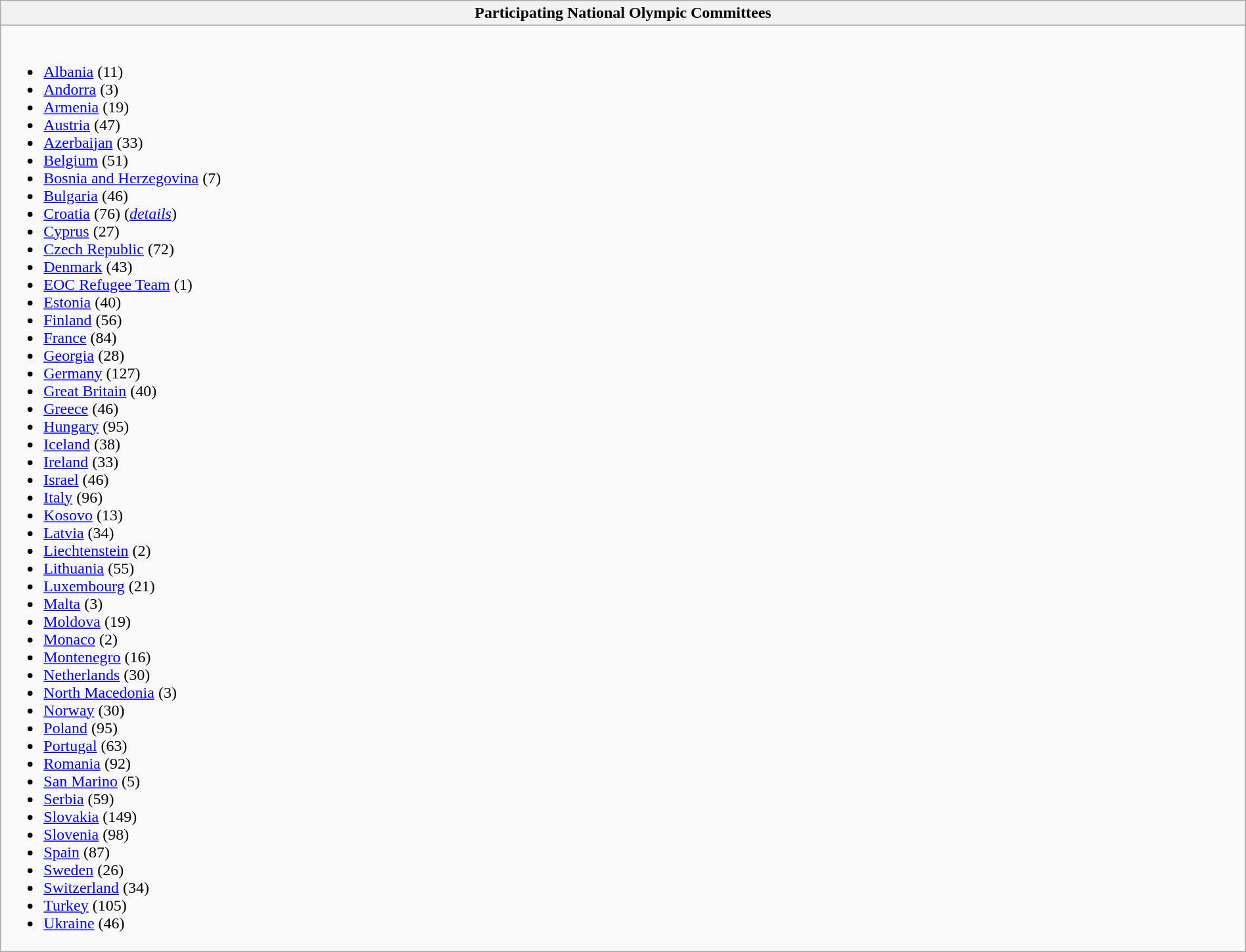<table class="wikitable collapsible" style="width:100%;">
<tr>
<th>Participating National Olympic Committees</th>
</tr>
<tr>
<td><br><ul><li> <a href='#'>Albania</a> (11)</li><li> <a href='#'>Andorra</a> (3)</li><li> <a href='#'>Armenia</a> (19)</li><li> <a href='#'>Austria</a> (47)</li><li> <a href='#'>Azerbaijan</a> (33)</li><li> <a href='#'>Belgium</a> (51)</li><li> <a href='#'>Bosnia and Herzegovina</a> (7)</li><li> <a href='#'>Bulgaria</a> (46)</li><li> <a href='#'>Croatia</a> (76) (<a href='#'><em>details</em></a>)</li><li> <a href='#'>Cyprus</a> (27)</li><li> <a href='#'>Czech Republic</a> (72)</li><li> <a href='#'>Denmark</a> (43)</li><li> <a href='#'>EOC Refugee Team</a> (1)</li><li> <a href='#'>Estonia</a> (40)</li><li> <a href='#'>Finland</a> (56)</li><li> <a href='#'>France</a> (84)</li><li> <a href='#'>Georgia</a> (28)</li><li> <a href='#'>Germany</a> (127)</li><li> <a href='#'>Great Britain</a> (40)</li><li> <a href='#'>Greece</a> (46)</li><li> <a href='#'>Hungary</a> (95)</li><li> <a href='#'>Iceland</a> (38)</li><li> <a href='#'>Ireland</a> (33)</li><li> <a href='#'>Israel</a> (46)</li><li> <a href='#'>Italy</a> (96)</li><li> <a href='#'>Kosovo</a> (13)</li><li> <a href='#'>Latvia</a> (34)</li><li> <a href='#'>Liechtenstein</a> (2)</li><li> <a href='#'>Lithuania</a> (55)</li><li> <a href='#'>Luxembourg</a> (21)</li><li> <a href='#'>Malta</a> (3)</li><li> <a href='#'>Moldova</a> (19)</li><li> <a href='#'>Monaco</a> (2)</li><li> <a href='#'>Montenegro</a> (16)</li><li> <a href='#'>Netherlands</a> (30)</li><li> <a href='#'>North Macedonia</a> (3)</li><li> <a href='#'>Norway</a> (30)</li><li> <a href='#'>Poland</a> (95)</li><li> <a href='#'>Portugal</a> (63)</li><li> <a href='#'>Romania</a> (92)</li><li> <a href='#'>San Marino</a> (5)</li><li> <a href='#'>Serbia</a> (59)</li><li> <a href='#'>Slovakia</a> (149)</li><li> <a href='#'>Slovenia</a> (98)</li><li> <a href='#'>Spain</a> (87)</li><li> <a href='#'>Sweden</a> (26)</li><li> <a href='#'>Switzerland</a> (34)</li><li> <a href='#'>Turkey</a> (105)</li><li> <a href='#'>Ukraine</a> (46)</li></ul></td>
</tr>
</table>
